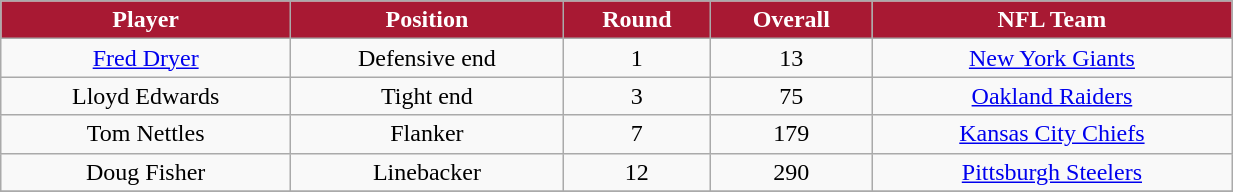<table class="wikitable" width="65%">
<tr>
<th style="background:#A81933;color:#FFFFFF;">Player</th>
<th style="background:#A81933;color:#FFFFFF;">Position</th>
<th style="background:#A81933;color:#FFFFFF;">Round</th>
<th style="background:#A81933;color:#FFFFFF;">Overall</th>
<th style="background:#A81933;color:#FFFFFF;">NFL Team</th>
</tr>
<tr align="center" bgcolor="">
<td><a href='#'>Fred Dryer</a></td>
<td>Defensive end</td>
<td>1</td>
<td>13</td>
<td><a href='#'>New York Giants</a></td>
</tr>
<tr align="center" bgcolor="">
<td>Lloyd Edwards</td>
<td>Tight end</td>
<td>3</td>
<td>75</td>
<td><a href='#'>Oakland Raiders</a></td>
</tr>
<tr align="center" bgcolor="">
<td>Tom Nettles</td>
<td>Flanker</td>
<td>7</td>
<td>179</td>
<td><a href='#'>Kansas City Chiefs</a></td>
</tr>
<tr align="center" bgcolor="">
<td>Doug Fisher</td>
<td>Linebacker</td>
<td>12</td>
<td>290</td>
<td><a href='#'>Pittsburgh Steelers</a></td>
</tr>
<tr align="center" bgcolor="">
</tr>
</table>
